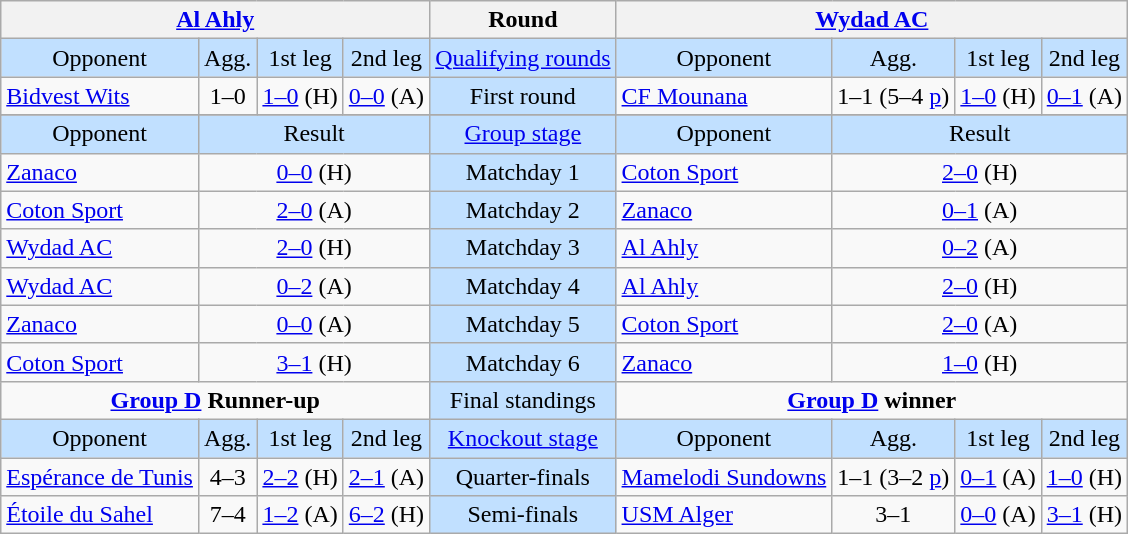<table class="wikitable" style="text-align: center;">
<tr>
<th colspan=4> <a href='#'>Al Ahly</a></th>
<th>Round</th>
<th colspan=4> <a href='#'>Wydad AC</a></th>
</tr>
<tr bgcolor=#c1e0ff>
<td>Opponent</td>
<td>Agg.</td>
<td>1st leg</td>
<td>2nd leg</td>
<td><a href='#'>Qualifying rounds</a></td>
<td>Opponent</td>
<td>Agg.</td>
<td>1st leg</td>
<td>2nd leg</td>
</tr>
<tr>
<td align=left> <a href='#'>Bidvest Wits</a></td>
<td>1–0</td>
<td><a href='#'>1–0</a> (H)</td>
<td><a href='#'>0–0</a> (A)</td>
<td bgcolor=#c1e0ff>First round</td>
<td align=left> <a href='#'>CF Mounana</a></td>
<td>1–1 (5–4 <a href='#'>p</a>)</td>
<td><a href='#'>1–0</a> (H)</td>
<td><a href='#'>0–1</a> (A)</td>
</tr>
<tr>
</tr>
<tr bgcolor=#c1e0ff>
<td>Opponent</td>
<td colspan=3>Result</td>
<td><a href='#'>Group stage</a></td>
<td>Opponent</td>
<td colspan=3>Result</td>
</tr>
<tr>
<td align=left> <a href='#'>Zanaco</a></td>
<td colspan=3><a href='#'>0–0</a> (H)</td>
<td bgcolor=#c1e0ff>Matchday 1</td>
<td align=left> <a href='#'>Coton Sport</a></td>
<td colspan=3><a href='#'>2–0</a> (H)</td>
</tr>
<tr>
<td align=left> <a href='#'>Coton Sport</a></td>
<td colspan=3><a href='#'>2–0</a> (A)</td>
<td bgcolor=#c1e0ff>Matchday 2</td>
<td align=left> <a href='#'>Zanaco</a></td>
<td colspan=3><a href='#'>0–1</a> (A)</td>
</tr>
<tr>
<td align=left> <a href='#'>Wydad AC</a></td>
<td colspan=3><a href='#'>2–0</a> (H)</td>
<td bgcolor=#c1e0ff>Matchday 3</td>
<td align=left> <a href='#'>Al Ahly</a></td>
<td colspan=3><a href='#'>0–2</a> (A)</td>
</tr>
<tr>
<td align=left> <a href='#'>Wydad AC</a></td>
<td colspan=3><a href='#'>0–2</a> (A)</td>
<td bgcolor=#c1e0ff>Matchday 4</td>
<td align=left> <a href='#'>Al Ahly</a></td>
<td colspan=3><a href='#'>2–0</a> (H)</td>
</tr>
<tr>
<td align=left> <a href='#'>Zanaco</a></td>
<td colspan=3><a href='#'>0–0</a> (A)</td>
<td bgcolor=#c1e0ff>Matchday 5</td>
<td align=left> <a href='#'>Coton Sport</a></td>
<td colspan=3><a href='#'>2–0</a> (A)</td>
</tr>
<tr>
<td align=left> <a href='#'>Coton Sport</a></td>
<td colspan=3><a href='#'>3–1</a> (H)</td>
<td bgcolor=#c1e0ff>Matchday 6</td>
<td align=left> <a href='#'>Zanaco</a></td>
<td colspan=3><a href='#'>1–0</a> (H)</td>
</tr>
<tr>
<td colspan=4 align=center valign=top><strong><a href='#'>Group D</a> Runner-up</strong><br></td>
<td bgcolor=#c1e0ff>Final standings</td>
<td colspan=4 align=center valign=top><strong><a href='#'>Group D</a> winner</strong><br></td>
</tr>
<tr bgcolor=#c1e0ff>
<td>Opponent</td>
<td>Agg.</td>
<td>1st leg</td>
<td>2nd leg</td>
<td><a href='#'>Knockout stage</a></td>
<td>Opponent</td>
<td>Agg.</td>
<td>1st leg</td>
<td>2nd leg</td>
</tr>
<tr>
<td align=left> <a href='#'>Espérance de Tunis</a></td>
<td>4–3</td>
<td><a href='#'>2–2</a> (H)</td>
<td><a href='#'>2–1</a> (A)</td>
<td bgcolor=#c1e0ff>Quarter-finals</td>
<td align=left> <a href='#'>Mamelodi Sundowns</a></td>
<td>1–1 (3–2 <a href='#'>p</a>)</td>
<td><a href='#'>0–1</a> (A)</td>
<td><a href='#'>1–0</a> (H)</td>
</tr>
<tr>
<td align=left> <a href='#'>Étoile du Sahel</a></td>
<td>7–4</td>
<td><a href='#'>1–2</a> (A)</td>
<td><a href='#'>6–2</a> (H)</td>
<td bgcolor=#c1e0ff>Semi-finals</td>
<td align=left> <a href='#'>USM Alger</a></td>
<td>3–1</td>
<td><a href='#'>0–0</a> (A)</td>
<td><a href='#'>3–1</a> (H)</td>
</tr>
</table>
